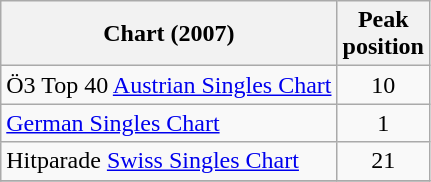<table class="wikitable">
<tr>
<th>Chart (2007)</th>
<th>Peak<br>position</th>
</tr>
<tr>
<td>Ö3 Top 40 <a href='#'>Austrian Singles Chart</a></td>
<td align="center">10</td>
</tr>
<tr>
<td><a href='#'>German Singles Chart</a></td>
<td align="center">1</td>
</tr>
<tr>
<td>Hitparade <a href='#'>Swiss Singles Chart</a></td>
<td align="center">21</td>
</tr>
<tr>
</tr>
</table>
